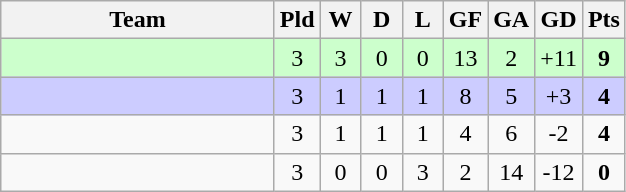<table class="wikitable" style="text-align: center;">
<tr>
<th style="width:175px;">Team</th>
<th width="20">Pld</th>
<th width="20">W</th>
<th width="20">D</th>
<th width="20">L</th>
<th width="20">GF</th>
<th width="20">GA</th>
<th width="20">GD</th>
<th width="20">Pts</th>
</tr>
<tr style="background:#cfc;">
<td style="text-align:left;"></td>
<td>3</td>
<td>3</td>
<td>0</td>
<td>0</td>
<td>13</td>
<td>2</td>
<td>+11</td>
<td><strong>9</strong></td>
</tr>
<tr style="background:#ccf;">
<td style="text-align:left;"></td>
<td>3</td>
<td>1</td>
<td>1</td>
<td>1</td>
<td>8</td>
<td>5</td>
<td>+3</td>
<td><strong>4</strong></td>
</tr>
<tr>
<td style="text-align:left;"></td>
<td>3</td>
<td>1</td>
<td>1</td>
<td>1</td>
<td>4</td>
<td>6</td>
<td>-2</td>
<td><strong>4</strong></td>
</tr>
<tr>
<td style="text-align:left;"></td>
<td>3</td>
<td>0</td>
<td>0</td>
<td>3</td>
<td>2</td>
<td>14</td>
<td>-12</td>
<td><strong>0</strong></td>
</tr>
</table>
